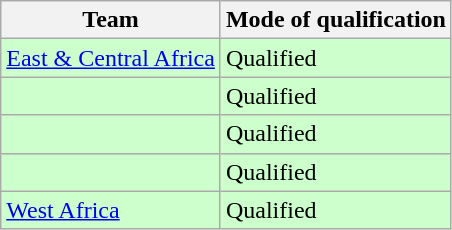<table class="wikitable">
<tr>
<th>Team</th>
<th>Mode of qualification</th>
</tr>
<tr style="background:#cfc;">
<td> <a href='#'>East & Central Africa</a></td>
<td>Qualified</td>
</tr>
<tr style="background:#cfc;">
<td></td>
<td>Qualified</td>
</tr>
<tr style="background:#cfc;">
<td></td>
<td>Qualified</td>
</tr>
<tr style="background:#cfc;">
<td></td>
<td>Qualified</td>
</tr>
<tr style="background:#cfc;">
<td> <a href='#'>West Africa</a></td>
<td>Qualified</td>
</tr>
</table>
